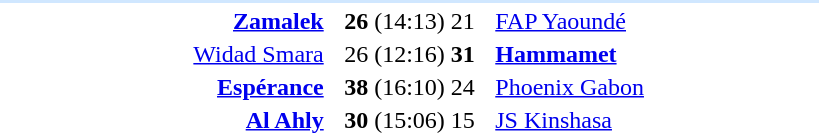<table style="text-align:center" width=550>
<tr>
<th width=30%></th>
<th width=15%></th>
<th width=30%></th>
</tr>
<tr align="left" bgcolor=#D0E7FF>
<td colspan=4></td>
</tr>
<tr>
<td align="right"><strong><a href='#'>Zamalek</a></strong> </td>
<td><strong>26</strong> (14:13) 21</td>
<td align=left> <a href='#'>FAP Yaoundé</a></td>
</tr>
<tr>
<td align="right"><a href='#'>Widad Smara</a> </td>
<td>26 (12:16) <strong>31</strong></td>
<td align=left> <strong><a href='#'>Hammamet</a></strong></td>
</tr>
<tr>
<td align="right"><strong><a href='#'>Espérance</a></strong> </td>
<td><strong>38</strong> (16:10) 24</td>
<td align=left> <a href='#'>Phoenix Gabon</a></td>
</tr>
<tr>
<td align="right"><strong><a href='#'>Al Ahly</a></strong> </td>
<td><strong>30</strong> (15:06) 15</td>
<td align=left> <a href='#'>JS Kinshasa</a></td>
</tr>
</table>
